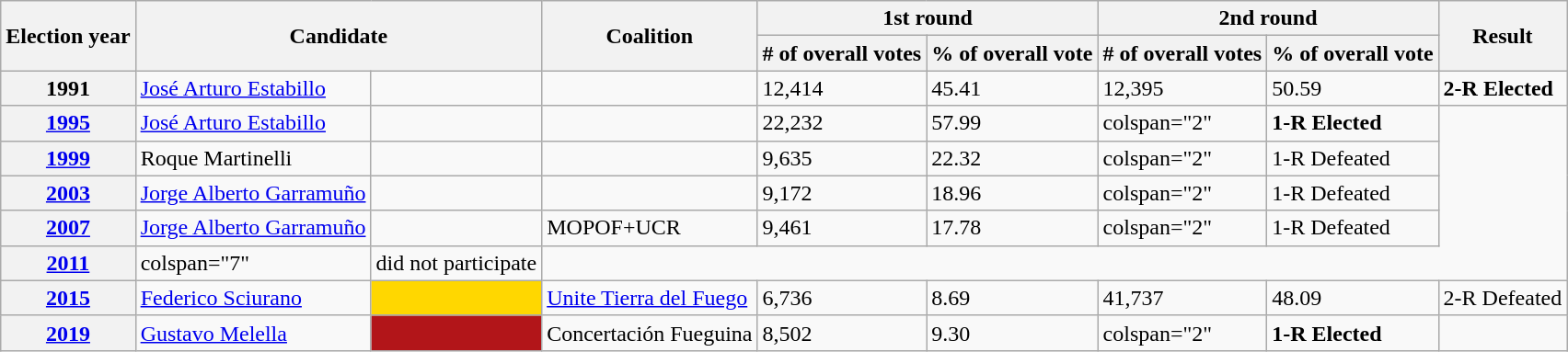<table class=wikitable>
<tr>
<th rowspan="2">Election year</th>
<th rowspan="2" colspan="2">Candidate</th>
<th rowspan="2">Coalition</th>
<th colspan="2">1st round</th>
<th colspan="2">2nd round</th>
<th rowspan="2">Result</th>
</tr>
<tr>
<th># of overall votes</th>
<th>% of overall vote</th>
<th># of overall votes</th>
<th>% of overall vote</th>
</tr>
<tr>
<th>1991</th>
<td><a href='#'>José Arturo Estabillo</a></td>
<td bgcolor=></td>
<td></td>
<td>12,414</td>
<td>45.41</td>
<td>12,395</td>
<td>50.59</td>
<td> <strong>2-R Elected</strong></td>
</tr>
<tr>
<th><a href='#'>1995</a></th>
<td><a href='#'>José Arturo Estabillo</a></td>
<td bgcolor=></td>
<td></td>
<td>22,232</td>
<td>57.99</td>
<td>colspan="2" </td>
<td> <strong>1-R Elected</strong></td>
</tr>
<tr>
<th><a href='#'>1999</a></th>
<td>Roque Martinelli</td>
<td bgcolor=></td>
<td></td>
<td>9,635</td>
<td>22.32</td>
<td>colspan="2" </td>
<td> 1-R Defeated</td>
</tr>
<tr>
<th><a href='#'>2003</a></th>
<td><a href='#'>Jorge Alberto Garramuño</a></td>
<td bgcolor=></td>
<td></td>
<td>9,172</td>
<td>18.96</td>
<td>colspan="2" </td>
<td> 1-R Defeated</td>
</tr>
<tr>
<th><a href='#'>2007</a></th>
<td><a href='#'>Jorge Alberto Garramuño</a></td>
<td bgcolor=></td>
<td>MOPOF+UCR</td>
<td>9,461</td>
<td>17.78</td>
<td>colspan="2" </td>
<td> 1-R Defeated</td>
</tr>
<tr>
<th><a href='#'>2011</a></th>
<td>colspan="7" </td>
<td>did not participate</td>
</tr>
<tr>
<th><a href='#'>2015</a></th>
<td><a href='#'>Federico Sciurano</a></td>
<td bgcolor=#FFD700></td>
<td><a href='#'>Unite Tierra del Fuego</a></td>
<td>6,736</td>
<td>8.69</td>
<td>41,737</td>
<td>48.09</td>
<td> 2-R Defeated</td>
</tr>
<tr>
<th><a href='#'>2019</a></th>
<td><a href='#'>Gustavo Melella</a></td>
<td bgcolor=#B21519></td>
<td>Concertación Fueguina</td>
<td>8,502</td>
<td>9.30</td>
<td>colspan="2" </td>
<td> <strong>1-R Elected</strong></td>
</tr>
</table>
